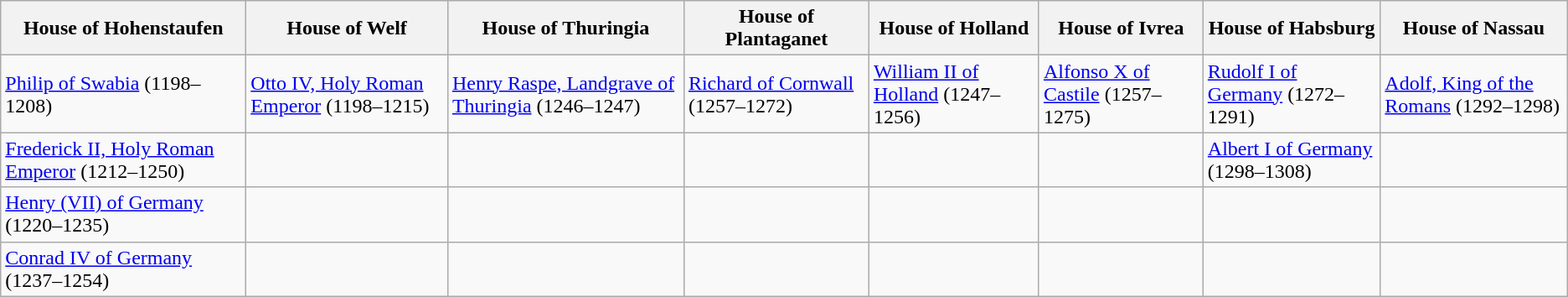<table class="wikitable">
<tr>
<th>House of Hohenstaufen</th>
<th>House of Welf</th>
<th>House of Thuringia</th>
<th>House of Plantaganet</th>
<th>House of Holland</th>
<th>House of Ivrea</th>
<th>House of Habsburg</th>
<th>House of Nassau</th>
</tr>
<tr>
<td><a href='#'>Philip of Swabia</a> (1198–1208)</td>
<td><a href='#'>Otto IV, Holy Roman Emperor</a> (1198–1215)</td>
<td><a href='#'>Henry Raspe, Landgrave of Thuringia</a> (1246–1247)</td>
<td><a href='#'>Richard of Cornwall</a> (1257–1272)</td>
<td><a href='#'>William II of Holland</a> (1247–1256)</td>
<td><a href='#'>Alfonso X of Castile</a> (1257–1275)</td>
<td><a href='#'>Rudolf I of Germany</a> (1272–1291)</td>
<td><a href='#'>Adolf, King of the Romans</a> (1292–1298)</td>
</tr>
<tr>
<td><a href='#'>Frederick II, Holy Roman Emperor</a> (1212–1250)</td>
<td></td>
<td></td>
<td></td>
<td></td>
<td></td>
<td><a href='#'>Albert I of Germany</a> (1298–1308)</td>
<td></td>
</tr>
<tr>
<td><a href='#'>Henry (VII) of Germany</a> (1220–1235)</td>
<td></td>
<td></td>
<td></td>
<td></td>
<td></td>
<td></td>
<td></td>
</tr>
<tr>
<td><a href='#'>Conrad IV of Germany</a> (1237–1254)</td>
<td></td>
<td></td>
<td></td>
<td></td>
<td></td>
<td></td>
<td></td>
</tr>
</table>
